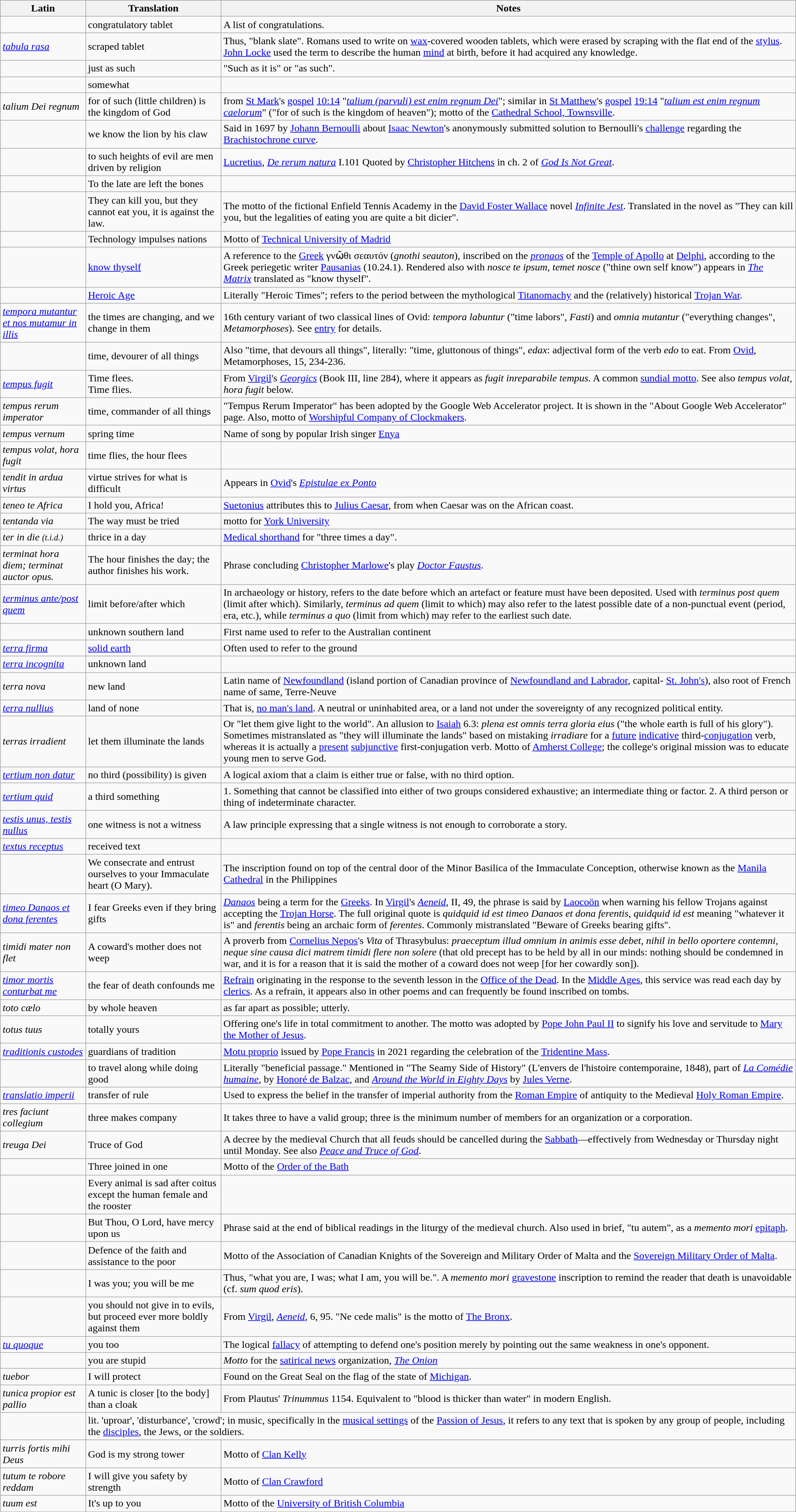<table class="wikitable">
<tr>
<th>Latin</th>
<th>Translation</th>
<th>Notes</th>
</tr>
<tr>
<td><em></em></td>
<td>congratulatory tablet</td>
<td>A list of congratulations.</td>
</tr>
<tr>
<td><em><a href='#'>tabula rasa</a></em></td>
<td>scraped tablet</td>
<td>Thus, "blank slate". Romans used to write on <a href='#'>wax</a>-covered wooden tablets, which were erased by scraping with the flat end of the <a href='#'>stylus</a>. <a href='#'>John Locke</a> used the term to describe the human <a href='#'>mind</a> at birth, before it had acquired any knowledge.</td>
</tr>
<tr>
<td><em></em></td>
<td>just as such</td>
<td>"Such as it is" or "as such".</td>
</tr>
<tr>
<td><em></em></td>
<td>somewhat</td>
</tr>
<tr>
<td><em>talium Dei regnum</em></td>
<td>for of such (little children) is the kingdom of God</td>
<td>from <a href='#'>St Mark</a>'s <a href='#'>gospel</a> <a href='#'>10:14</a> "<em><a href='#'>talium (parvuli) est enim regnum Dei</a></em>"; similar in <a href='#'>St Matthew</a>'s <a href='#'>gospel</a> <a href='#'>19:14</a> "<em><a href='#'>talium est enim regnum caelorum</a></em>" ("for of such is the kingdom of heaven"); motto of the <a href='#'>Cathedral School, Townsville</a>.</td>
</tr>
<tr>
<td><em></em></td>
<td>we know the lion by his claw</td>
<td>Said in 1697 by <a href='#'>Johann Bernoulli</a> about <a href='#'>Isaac Newton</a>'s anonymously submitted solution to Bernoulli's <a href='#'>challenge</a> regarding the <a href='#'>Brachistochrone curve</a>.</td>
</tr>
<tr>
<td><em></em></td>
<td>to such heights of evil are men driven by religion</td>
<td><a href='#'>Lucretius</a>, <em><a href='#'>De rerum natura</a></em> I.101 Quoted by <a href='#'>Christopher Hitchens</a> in ch. 2 of <em><a href='#'>God Is Not Great</a></em>.</td>
</tr>
<tr>
<td><em></em></td>
<td>To the late are left the bones</td>
</tr>
<tr>
<td><em></em></td>
<td>They can kill you, but they cannot eat you, it is against the law.</td>
<td>The motto of the fictional Enfield Tennis Academy in the <a href='#'>David Foster Wallace</a> novel <em><a href='#'>Infinite Jest</a></em>. Translated in the novel as "They can kill you, but the legalities of eating you are quite a bit dicier".</td>
</tr>
<tr>
<td><em></em></td>
<td>Technology impulses nations</td>
<td>Motto of <a href='#'>Technical University of Madrid</a></td>
</tr>
<tr>
<td><em></em></td>
<td><a href='#'>know thyself</a></td>
<td>A reference to the <a href='#'>Greek</a> γνῶθι σεαυτόν (<em>gnothi seauton</em>), inscribed on the <em><a href='#'>pronaos</a></em> of the <a href='#'>Temple of Apollo</a> at <a href='#'>Delphi</a>, according to the Greek periegetic writer <a href='#'>Pausanias</a> (10.24.1). Rendered also with <em>nosce te ipsum</em>, <em>temet nosce</em> ("thine own self know") appears in <em><a href='#'>The Matrix</a></em> translated as "know thyself".</td>
</tr>
<tr>
<td><em></em></td>
<td><a href='#'>Heroic Age</a></td>
<td>Literally "Heroic Times"; refers to the period between the mythological <a href='#'>Titanomachy</a> and the (relatively) historical <a href='#'>Trojan War</a>.</td>
</tr>
<tr>
<td><a href='#'><em>tempora mutantur et nos mutamur in illis</em></a></td>
<td>the times are changing, and we change in them</td>
<td>16th century variant of two classical lines of Ovid: <em>tempora labuntur</em> ("time labors", <em>Fasti</em>) and <em>omnia mutantur</em> ("everything changes", <em>Metamorphoses</em>). See <a href='#'>entry</a> for details.</td>
</tr>
<tr>
<td><em></em></td>
<td>time, devourer of all things</td>
<td>Also "time, that devours all things", literally: "time, gluttonous of things", <em>edax</em>: adjectival form of the verb <em>edo</em> to eat. From <a href='#'>Ovid</a>, Metamorphoses, 15, 234-236.</td>
</tr>
<tr>
<td><em><a href='#'>tempus fugit</a></em></td>
<td>Time flees.<br>Time flies.</td>
<td>From <a href='#'>Virgil</a>'s <em><a href='#'>Georgics</a></em> (Book III, line 284), where it appears as <em>fugit inreparabile tempus</em>. A common <a href='#'>sundial motto</a>. See also <em>tempus volat, hora fugit</em> below.</td>
</tr>
<tr>
<td><em>tempus rerum imperator</em></td>
<td>time, commander of all things</td>
<td>"Tempus Rerum Imperator" has been adopted by the Google Web Accelerator project. It is shown in the "About Google Web Accelerator" page. Also, motto of <a href='#'>Worshipful Company of Clockmakers</a>.</td>
</tr>
<tr>
<td><em>tempus vernum</em></td>
<td>spring time</td>
<td>Name of song by popular Irish singer <a href='#'>Enya</a></td>
</tr>
<tr>
<td><em>tempus volat, hora fugit</em></td>
<td>time flies, the hour flees</td>
</tr>
<tr>
<td><em>tendit in ardua virtus</em></td>
<td>virtue strives for what is difficult</td>
<td>Appears in <a href='#'>Ovid</a>'s <em><a href='#'>Epistulae ex Ponto</a></em></td>
</tr>
<tr>
<td><em>teneo te Africa</em></td>
<td>I hold you, Africa!</td>
<td><a href='#'>Suetonius</a> attributes this to <a href='#'>Julius Caesar</a>, from when Caesar was on the African coast.</td>
</tr>
<tr>
<td><em>tentanda via</em></td>
<td>The way must be tried</td>
<td>motto for <a href='#'>York University</a></td>
</tr>
<tr>
<td><em>ter in die <small>(t.i.d.)</small></em></td>
<td>thrice in a day</td>
<td><a href='#'>Medical shorthand</a> for "three times a day".</td>
</tr>
<tr>
<td><em>terminat hora diem; terminat auctor opus.</em></td>
<td>The hour finishes the day; the author finishes his work.</td>
<td>Phrase concluding <a href='#'>Christopher Marlowe</a>'s play <em><a href='#'>Doctor Faustus</a></em>.</td>
</tr>
<tr>
<td><em><a href='#'>terminus ante/post quem</a></em></td>
<td>limit before/after which</td>
<td>In archaeology or history, refers to the date before which an artefact or feature must have been deposited. Used with <em>terminus post quem</em> (limit after which). Similarly, <em>terminus ad quem</em> (limit to which) may also refer to the latest possible date of a non-punctual event (period, era, etc.), while <em>terminus a quo</em> (limit from which) may refer to the earliest such date.</td>
</tr>
<tr>
<td><em></em></td>
<td>unknown southern land</td>
<td>First name used to refer to the Australian continent</td>
</tr>
<tr>
<td><a href='#'><em>terra firma</em></a></td>
<td><a href='#'>solid earth</a></td>
<td>Often used to refer to the ground</td>
</tr>
<tr>
<td><em><a href='#'>terra incognita</a></em></td>
<td>unknown land</td>
</tr>
<tr>
<td><em>terra nova</em></td>
<td>new land</td>
<td>Latin name of <a href='#'>Newfoundland</a> (island portion of Canadian province of <a href='#'>Newfoundland and Labrador</a>, capital- <a href='#'>St. John's</a>), also root of French name of same, Terre-Neuve</td>
</tr>
<tr>
<td><em><a href='#'>terra nullius</a></em></td>
<td>land of none</td>
<td>That is, <a href='#'>no man's land</a>. A neutral or uninhabited area, or a land not under the sovereignty of any recognized political entity.</td>
</tr>
<tr>
<td><em>terras irradient</em></td>
<td>let them illuminate the lands</td>
<td>Or "let them give light to the world". An allusion to <a href='#'>Isaiah</a> 6.3: <em>plena est omnis terra gloria eius</em> ("the whole earth is full of his glory"). Sometimes mistranslated as "they will illuminate the lands" based on mistaking <em>irradiare</em> for a <a href='#'>future</a> <a href='#'>indicative</a> third-<a href='#'>conjugation</a> verb, whereas it is actually a <a href='#'>present</a> <a href='#'>subjunctive</a> first-conjugation verb. Motto of <a href='#'>Amherst College</a>; the college's original mission was to educate young men to serve God.</td>
</tr>
<tr>
<td><em><a href='#'>tertium non datur</a></em></td>
<td>no third (possibility) is given</td>
<td>A logical axiom that a claim is either true or false, with no third option.</td>
</tr>
<tr>
<td><em><a href='#'>tertium quid</a></em></td>
<td>a third something</td>
<td>1. Something that cannot be classified into either of two groups considered exhaustive; an intermediate thing or factor. 2. A third person or thing of indeterminate character.</td>
</tr>
<tr>
<td><em><a href='#'>testis unus, testis nullus</a></em></td>
<td>one witness is not a witness</td>
<td>A law principle expressing that a single witness is not enough to corroborate a story.</td>
</tr>
<tr>
<td><em><a href='#'>textus receptus</a></em></td>
<td>received text</td>
<td></td>
</tr>
<tr>
<td><em></em></td>
<td>We consecrate and entrust ourselves to your Immaculate heart (O Mary).</td>
<td>The inscription found on top of the central door of the Minor Basilica of the Immaculate Conception, otherwise known as the <a href='#'>Manila Cathedral</a> in the Philippines</td>
</tr>
<tr>
<td><em><a href='#'>timeo Danaos et dona ferentes</a></em></td>
<td>I fear Greeks even if they bring gifts</td>
<td><em><a href='#'>Danaos</a></em> being a term for the <a href='#'>Greeks</a>. In <a href='#'>Virgil</a>'s <em><a href='#'>Aeneid</a></em>, II, 49, the phrase is said by <a href='#'>Laocoön</a> when warning his fellow Trojans against accepting the <a href='#'>Trojan Horse</a>. The full original quote is <em>quidquid id est timeo Danaos et dona ferentis</em>, <em>quidquid id est</em> meaning "whatever it is" and <em>ferentis</em> being an archaic form of <em>ferentes</em>. Commonly mistranslated "Beware of Greeks bearing gifts".</td>
</tr>
<tr>
<td><em>timidi mater non flet</em></td>
<td>A coward's mother does not weep</td>
<td>A proverb from <a href='#'>Cornelius Nepos</a>'s <em>Vita</em> of Thrasybulus: <em>praeceptum illud omnium in animis esse debet, nihil in bello oportere contemni, neque sine causa dici matrem timidi flere non solere</em> (that old precept has to be held by all in our minds: nothing should be condemned in war, and it is for a reason that it is said the mother of a coward does not weep [for her cowardly son]).</td>
</tr>
<tr>
<td><em><a href='#'>timor mortis conturbat me</a></em></td>
<td>the fear of death confounds me</td>
<td><a href='#'>Refrain</a> originating in the response to the seventh lesson in the <a href='#'>Office of the Dead</a>. In the <a href='#'>Middle Ages</a>, this service was read each day by <a href='#'>clerics</a>. As a refrain, it appears also in other poems and can frequently be found inscribed on tombs.</td>
</tr>
<tr>
<td><em>toto cælo</em></td>
<td>by whole heaven</td>
<td>as far apart as possible; utterly.</td>
</tr>
<tr>
<td><em>totus tuus</em></td>
<td>totally yours</td>
<td>Offering one's life in total commitment to another. The motto was adopted by <a href='#'>Pope John Paul II</a> to signify his love and servitude to <a href='#'>Mary the Mother of Jesus</a>.</td>
</tr>
<tr>
<td><em><a href='#'>traditionis custodes</a></em></td>
<td>guardians of tradition</td>
<td><a href='#'>Motu proprio</a> issued by <a href='#'>Pope Francis</a> in 2021 regarding the celebration of the <a href='#'>Tridentine Mass</a>.</td>
</tr>
<tr>
<td><em></em></td>
<td>to travel along while doing good</td>
<td>Literally "beneficial passage." Mentioned in "The Seamy Side of History" (L'envers de l'histoire contemporaine, 1848), part of <em><a href='#'>La Comédie humaine</a></em>, by <a href='#'>Honoré de Balzac</a>, and <em><a href='#'>Around the World in Eighty Days</a></em> by <a href='#'>Jules Verne</a>.</td>
</tr>
<tr>
<td><em><a href='#'>translatio imperii</a></em></td>
<td>transfer of rule</td>
<td>Used to express the belief in the transfer of imperial authority from the <a href='#'>Roman Empire</a> of antiquity to the Medieval <a href='#'>Holy Roman Empire</a>.</td>
</tr>
<tr>
<td><em>tres faciunt collegium</em></td>
<td>three makes company</td>
<td>It takes three to have a valid group; three is the minimum number of members for an organization or a corporation.</td>
</tr>
<tr>
<td><em>treuga Dei</em></td>
<td>Truce of God</td>
<td>A decree by the medieval Church that all feuds should be cancelled during the <a href='#'>Sabbath</a>—effectively from Wednesday or Thursday night until Monday. See also <em><a href='#'>Peace and Truce of God</a></em>.</td>
</tr>
<tr>
<td><em></em></td>
<td>Three joined in one</td>
<td>Motto of the <a href='#'>Order of the Bath</a></td>
</tr>
<tr>
<td><em></em></td>
<td>Every animal is sad after coitus except the human female and the rooster</td>
<td></td>
</tr>
<tr>
<td><em></em></td>
<td>But Thou, O Lord, have mercy upon us</td>
<td>Phrase said at the end of biblical readings in the liturgy of the medieval church.  Also used in brief, "tu autem", as a <em>memento mori</em> <a href='#'>epitaph</a>.</td>
</tr>
<tr>
<td><em></em></td>
<td>Defence of the faith and assistance to the poor</td>
<td>Motto of the Association of Canadian Knights of the Sovereign and Military Order of Malta and the <a href='#'>Sovereign Military Order of Malta</a>.</td>
</tr>
<tr>
<td><em></em></td>
<td>I was you; you will be me</td>
<td>Thus, "what you are, I was; what I am, you will be.". A <em>memento mori</em> <a href='#'>gravestone</a> inscription to remind the reader that death is unavoidable (cf. <em>sum quod eris</em>).</td>
</tr>
<tr>
<td><em></em></td>
<td>you should not give in to evils, but proceed ever more boldly against them</td>
<td>From <a href='#'>Virgil</a>, <em><a href='#'>Aeneid</a></em>, 6, 95. "Ne cede malis" is the motto of <a href='#'>The Bronx</a>.</td>
</tr>
<tr>
<td><em><a href='#'>tu quoque</a></em></td>
<td>you too</td>
<td>The logical <a href='#'>fallacy</a> of attempting to defend one's position merely by pointing out the same weakness in one's opponent.</td>
</tr>
<tr>
<td><em></em></td>
<td>you are stupid</td>
<td><em>Motto</em> for the <a href='#'>satirical news</a> organization, <em><a href='#'>The Onion</a></em></td>
</tr>
<tr>
<td><em>tuebor</em></td>
<td>I will protect</td>
<td>Found on the Great Seal on the flag of the state of <a href='#'>Michigan</a>.</td>
</tr>
<tr>
<td><em>tunica propior est pallio</em></td>
<td>A tunic is closer [to the body] than a cloak</td>
<td>From Plautus' <em>Trinummus</em> 1154. Equivalent to "blood is thicker than water" in modern English.</td>
</tr>
<tr>
<td><em></em></td>
<td colspan="2">lit. 'uproar', 'disturbance', 'crowd'; in music, specifically in the <a href='#'>musical settings</a> of the <a href='#'>Passion of Jesus</a>, it refers to any text that is spoken by any group of people, including the <a href='#'>disciples</a>, the Jews, or the soldiers.</td>
</tr>
<tr>
<td><em>turris fortis mihi Deus</em></td>
<td>God is my strong tower</td>
<td>Motto of <a href='#'>Clan Kelly</a></td>
</tr>
<tr>
<td><em>tutum te robore reddam</em></td>
<td>I will give you safety by strength</td>
<td>Motto of <a href='#'>Clan Crawford</a></td>
</tr>
<tr>
<td><em>tuum est</em></td>
<td>It's up to you</td>
<td>Motto of the <a href='#'>University of British Columbia</a></td>
</tr>
</table>
